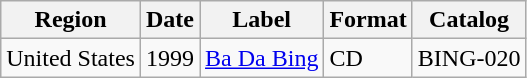<table class="wikitable">
<tr>
<th>Region</th>
<th>Date</th>
<th>Label</th>
<th>Format</th>
<th>Catalog</th>
</tr>
<tr>
<td>United States</td>
<td>1999</td>
<td><a href='#'>Ba Da Bing</a></td>
<td>CD</td>
<td>BING-020</td>
</tr>
</table>
